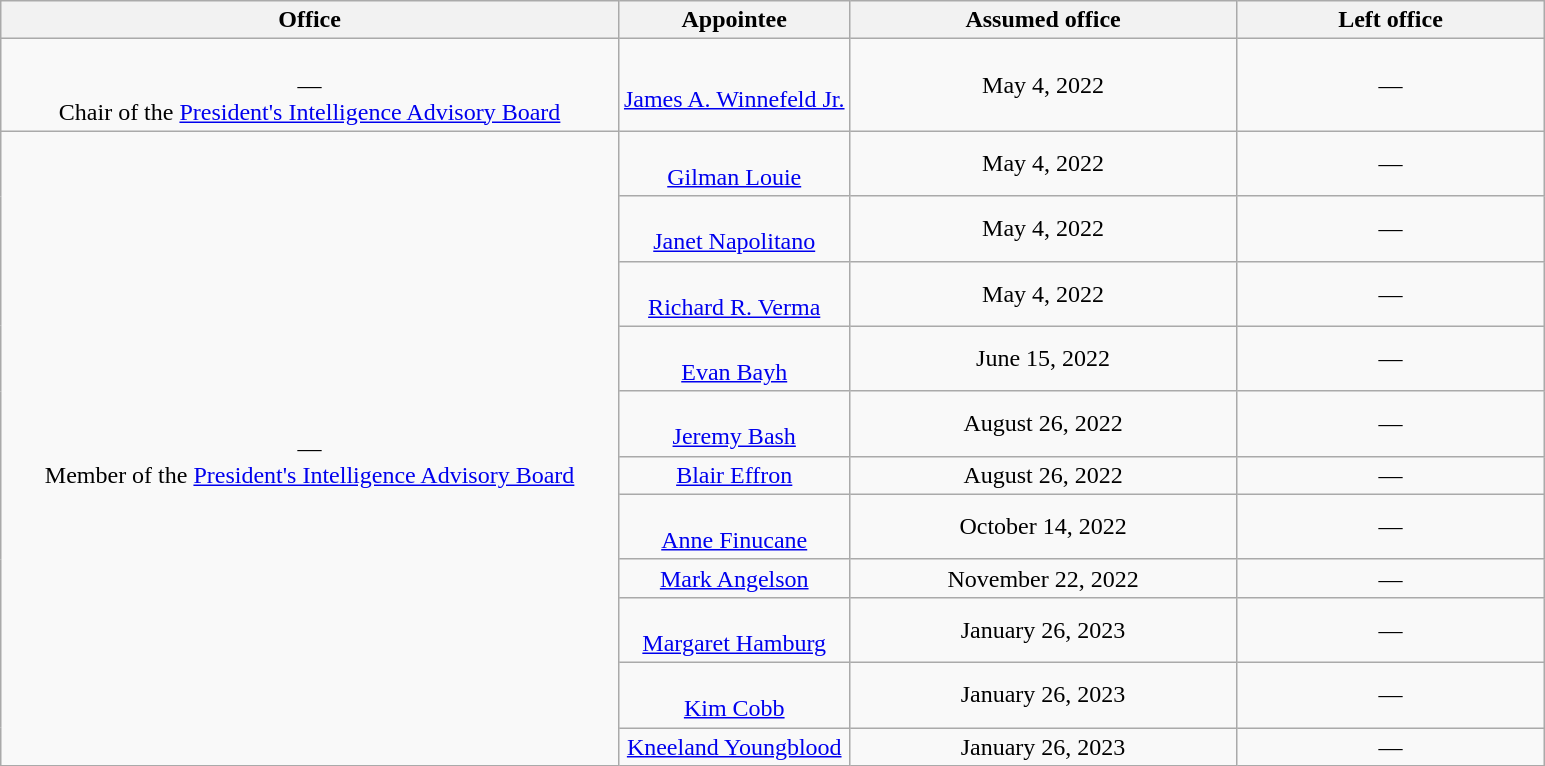<table class="wikitable sortable" style="text-align:center">
<tr>
<th style="width:40%;">Office</th>
<th style="width:15%;">Appointee</th>
<th style="width:25%;" data-sort-type="date">Assumed office</th>
<th style="width:20%;" data-sort-type="date">Left office</th>
</tr>
<tr>
<td><br>—<br>Chair of the <a href='#'>President's Intelligence Advisory Board</a></td>
<td><br><a href='#'>James A. Winnefeld Jr.</a></td>
<td>May 4, 2022</td>
<td>—</td>
</tr>
<tr>
<td rowspan=11><br>—<br>Member of the <a href='#'>President's Intelligence Advisory Board</a></td>
<td><br><a href='#'>Gilman Louie</a></td>
<td>May 4, 2022</td>
<td>—</td>
</tr>
<tr>
<td><br><a href='#'>Janet Napolitano</a></td>
<td>May 4, 2022</td>
<td>—</td>
</tr>
<tr>
<td><br><a href='#'>Richard R. Verma</a></td>
<td>May 4, 2022</td>
<td>—</td>
</tr>
<tr>
<td><br><a href='#'>Evan Bayh</a></td>
<td>June 15, 2022</td>
<td>—</td>
</tr>
<tr>
<td><br><a href='#'>Jeremy Bash</a></td>
<td>August 26, 2022</td>
<td>—</td>
</tr>
<tr>
<td><a href='#'>Blair Effron</a></td>
<td>August 26, 2022</td>
<td>—</td>
</tr>
<tr>
<td><br><a href='#'>Anne Finucane</a></td>
<td>October 14, 2022</td>
<td>—</td>
</tr>
<tr>
<td><a href='#'>Mark Angelson</a></td>
<td>November 22, 2022</td>
<td>—</td>
</tr>
<tr>
<td><br><a href='#'>Margaret Hamburg</a></td>
<td>January 26, 2023</td>
<td>—</td>
</tr>
<tr>
<td><br><a href='#'>Kim Cobb</a></td>
<td>January 26, 2023</td>
<td>—</td>
</tr>
<tr>
<td><a href='#'>Kneeland Youngblood</a></td>
<td>January 26, 2023</td>
<td>—</td>
</tr>
</table>
